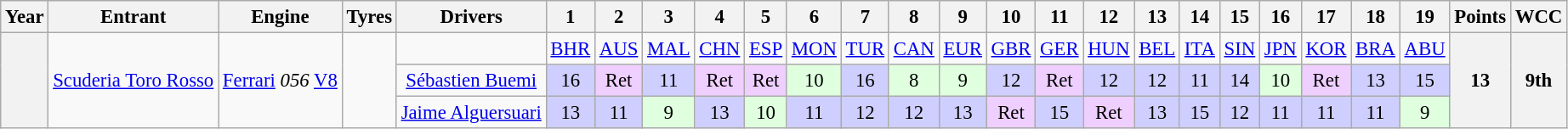<table class="wikitable" style="text-align:center; font-size:95%">
<tr>
<th>Year</th>
<th>Entrant</th>
<th>Engine</th>
<th>Tyres</th>
<th>Drivers</th>
<th>1</th>
<th>2</th>
<th>3</th>
<th>4</th>
<th>5</th>
<th>6</th>
<th>7</th>
<th>8</th>
<th>9</th>
<th>10</th>
<th>11</th>
<th>12</th>
<th>13</th>
<th>14</th>
<th>15</th>
<th>16</th>
<th>17</th>
<th>18</th>
<th>19</th>
<th>Points</th>
<th>WCC</th>
</tr>
<tr>
<th rowspan=3></th>
<td rowspan=3><a href='#'>Scuderia Toro Rosso</a></td>
<td rowspan=3><a href='#'>Ferrari</a> <em>056</em> <a href='#'>V8</a></td>
<td rowspan=3></td>
<td></td>
<td><a href='#'>BHR</a></td>
<td><a href='#'>AUS</a></td>
<td><a href='#'>MAL</a></td>
<td><a href='#'>CHN</a></td>
<td><a href='#'>ESP</a></td>
<td><a href='#'>MON</a></td>
<td><a href='#'>TUR</a></td>
<td><a href='#'>CAN</a></td>
<td><a href='#'>EUR</a></td>
<td><a href='#'>GBR</a></td>
<td><a href='#'>GER</a></td>
<td><a href='#'>HUN</a></td>
<td><a href='#'>BEL</a></td>
<td><a href='#'>ITA</a></td>
<td><a href='#'>SIN</a></td>
<td><a href='#'>JPN</a></td>
<td><a href='#'>KOR</a></td>
<td><a href='#'>BRA</a></td>
<td><a href='#'>ABU</a></td>
<th rowspan=3>13</th>
<th rowspan=3>9th</th>
</tr>
<tr>
<td> <a href='#'>Sébastien Buemi</a></td>
<td style="background:#CFCFFF;">16</td>
<td style="background:#EFCFFF;">Ret</td>
<td style="background:#CFCFFF;">11</td>
<td style="background:#EFCFFF;">Ret</td>
<td style="background:#EFCFFF;">Ret</td>
<td style="background:#DFFFDF;">10</td>
<td style="background:#CFCFFF;">16</td>
<td style="background:#DFFFDF;">8</td>
<td style="background:#DFFFDF;">9</td>
<td style="background:#CFCFFF;">12</td>
<td style="background:#EFCFFF;">Ret</td>
<td style="background:#CFCFFF;">12</td>
<td style="background:#CFCFFF;">12</td>
<td style="background:#CFCFFF;">11</td>
<td style="background:#CFCFFF;">14</td>
<td style="background:#DFFFDF;">10</td>
<td style="background:#EFCFFF;">Ret</td>
<td style="background:#CFCFFF;">13</td>
<td style="background:#CFCFFF;">15</td>
</tr>
<tr>
<td> <a href='#'>Jaime Alguersuari</a></td>
<td style="background:#CFCFFF;">13</td>
<td style="background:#CFCFFF;">11</td>
<td style="background:#DFFFDF;">9</td>
<td style="background:#CFCFFF;">13</td>
<td style="background:#DFFFDF;">10</td>
<td style="background:#CFCFFF;">11</td>
<td style="background:#CFCFFF;">12</td>
<td style="background:#CFCFFF;">12</td>
<td style="background:#CFCFFF;">13</td>
<td style="background:#EFCFFF;">Ret</td>
<td style="background:#CFCFFF;">15</td>
<td style="background:#EFCFFF;">Ret</td>
<td style="background:#CFCFFF;">13</td>
<td style="background:#CFCFFF;">15</td>
<td style="background:#CFCFFF;">12</td>
<td style="background:#CFCFFF;">11</td>
<td style="background:#CFCFFF;">11</td>
<td style="background:#CFCFFF;">11</td>
<td style="background:#DFFFDF;">9</td>
</tr>
</table>
